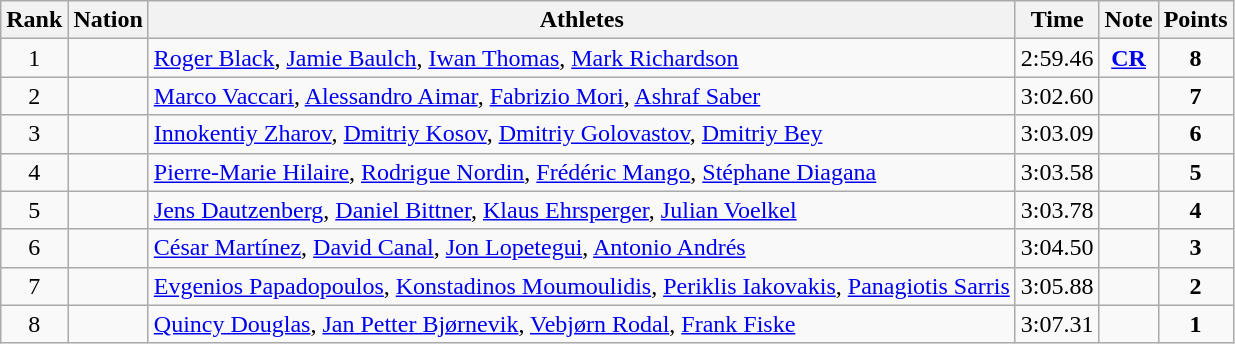<table class="wikitable sortable" style="text-align:center">
<tr>
<th>Rank</th>
<th>Nation</th>
<th>Athletes</th>
<th>Time</th>
<th>Note</th>
<th>Points</th>
</tr>
<tr>
<td>1</td>
<td align=left></td>
<td align=left><a href='#'>Roger Black</a>, <a href='#'>Jamie Baulch</a>, <a href='#'>Iwan Thomas</a>, <a href='#'>Mark Richardson</a></td>
<td>2:59.46</td>
<td><strong><a href='#'>CR</a></strong></td>
<td><strong>8</strong></td>
</tr>
<tr>
<td>2</td>
<td align=left></td>
<td align=left><a href='#'>Marco Vaccari</a>, <a href='#'>Alessandro Aimar</a>, <a href='#'>Fabrizio Mori</a>, <a href='#'>Ashraf Saber</a></td>
<td>3:02.60</td>
<td></td>
<td><strong>7</strong></td>
</tr>
<tr>
<td>3</td>
<td align=left></td>
<td align=left><a href='#'>Innokentiy Zharov</a>, <a href='#'>Dmitriy Kosov</a>, <a href='#'>Dmitriy Golovastov</a>, <a href='#'>Dmitriy Bey</a></td>
<td>3:03.09</td>
<td></td>
<td><strong>6</strong></td>
</tr>
<tr>
<td>4</td>
<td align=left></td>
<td align=left><a href='#'>Pierre-Marie Hilaire</a>, <a href='#'>Rodrigue Nordin</a>, <a href='#'>Frédéric Mango</a>, <a href='#'>Stéphane Diagana</a></td>
<td>3:03.58</td>
<td></td>
<td><strong>5</strong></td>
</tr>
<tr>
<td>5</td>
<td align=left></td>
<td align=left><a href='#'>Jens Dautzenberg</a>, <a href='#'>Daniel Bittner</a>, <a href='#'>Klaus Ehrsperger</a>, <a href='#'>Julian Voelkel</a></td>
<td>3:03.78</td>
<td></td>
<td><strong>4</strong></td>
</tr>
<tr>
<td>6</td>
<td align=left></td>
<td align=left><a href='#'>César Martínez</a>, <a href='#'>David Canal</a>, <a href='#'>Jon Lopetegui</a>, <a href='#'>Antonio Andrés</a></td>
<td>3:04.50</td>
<td></td>
<td><strong>3</strong></td>
</tr>
<tr>
<td>7</td>
<td align=left></td>
<td align=left><a href='#'>Evgenios Papadopoulos</a>, <a href='#'>Konstadinos Moumoulidis</a>, <a href='#'>Periklis Iakovakis</a>, <a href='#'>Panagiotis Sarris</a></td>
<td>3:05.88</td>
<td></td>
<td><strong>2</strong></td>
</tr>
<tr>
<td>8</td>
<td align=left></td>
<td align=left><a href='#'>Quincy Douglas</a>, <a href='#'>Jan Petter Bjørnevik</a>, <a href='#'>Vebjørn Rodal</a>, <a href='#'>Frank Fiske</a></td>
<td>3:07.31</td>
<td></td>
<td><strong>1</strong></td>
</tr>
</table>
